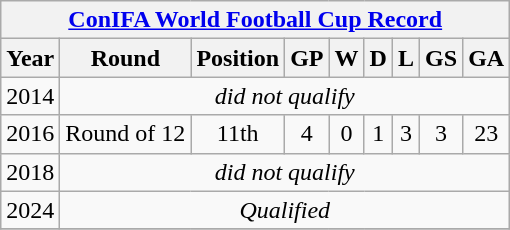<table class="wikitable" style="text-align: center;">
<tr>
<th colspan=9><a href='#'>ConIFA World Football Cup Record</a></th>
</tr>
<tr>
<th>Year</th>
<th>Round</th>
<th>Position</th>
<th>GP</th>
<th>W</th>
<th>D</th>
<th>L</th>
<th>GS</th>
<th>GA</th>
</tr>
<tr>
<td> 2014</td>
<td rowspan=1 colspan=8><em>did not qualify</em></td>
</tr>
<tr>
<td> 2016</td>
<td>Round of 12</td>
<td>11th</td>
<td>4</td>
<td>0</td>
<td>1</td>
<td>3</td>
<td>3</td>
<td>23</td>
</tr>
<tr>
<td> 2018</td>
<td rowspan=1 colspan=8><em>did not qualify</em></td>
</tr>
<tr>
<td> 2024</td>
<td rowspan=1 colspan=8><em>Qualified</em></td>
</tr>
<tr>
</tr>
</table>
